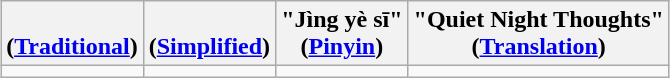<table class="wikitable" style="margin:auto;">
<tr>
<th><br>(<a href='#'>Traditional</a>)</th>
<th><br>(<a href='#'>Simplified</a>)</th>
<th>"Jìng yè sī"<br>(<a href='#'>Pinyin</a>)</th>
<th>"Quiet Night Thoughts"<br>(<a href='#'>Translation</a>)</th>
</tr>
<tr>
<td></td>
<td></td>
<td></td>
<td></td>
</tr>
</table>
